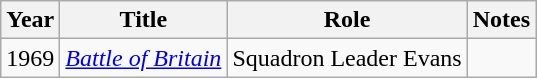<table class="wikitable">
<tr>
<th>Year</th>
<th>Title</th>
<th>Role</th>
<th>Notes</th>
</tr>
<tr>
<td>1969</td>
<td><em><a href='#'>Battle of Britain</a></em></td>
<td>Squadron Leader Evans</td>
<td></td>
</tr>
</table>
